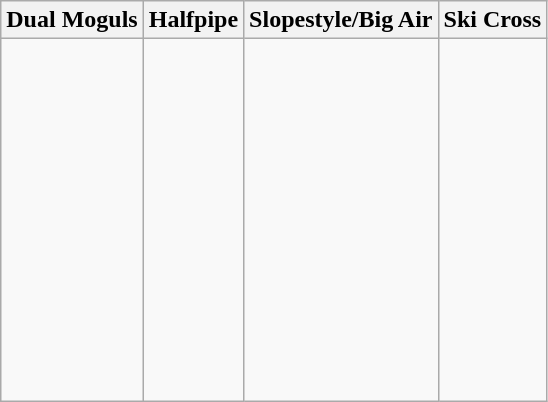<table class="wikitable">
<tr>
<th>Dual Moguls</th>
<th>Halfpipe</th>
<th>Slopestyle/Big Air</th>
<th>Ski Cross</th>
</tr>
<tr>
<td valign="top"><s></s><br><strong><br><br></strong><br></td>
<td valign="top"></td>
<td valign="top"><s></s><br><strong></strong><br><s><br></s><br><strong><br><br></strong><br><s></s><br><s></s><br><s></s><br><s></s><br><strong></strong><br><s></s><br><strong></strong></td>
<td valign="top"><strong></strong><br><s></s><br><strong><br></strong></td>
</tr>
</table>
